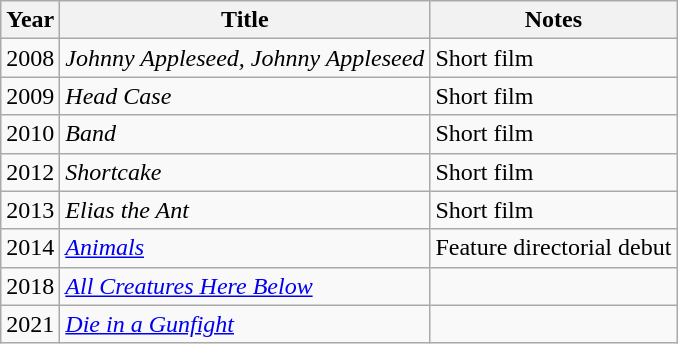<table class="wikitable">
<tr>
<th>Year</th>
<th>Title</th>
<th>Notes</th>
</tr>
<tr>
<td>2008</td>
<td><em>Johnny Appleseed, Johnny Appleseed</em></td>
<td>Short film</td>
</tr>
<tr>
<td>2009</td>
<td><em>Head Case</em></td>
<td>Short film</td>
</tr>
<tr>
<td>2010</td>
<td><em>Band</em></td>
<td>Short film</td>
</tr>
<tr>
<td>2012</td>
<td><em>Shortcake</em></td>
<td>Short film</td>
</tr>
<tr>
<td>2013</td>
<td><em>Elias the Ant</em></td>
<td>Short film</td>
</tr>
<tr>
<td>2014</td>
<td><em><a href='#'>Animals</a></em></td>
<td>Feature directorial debut</td>
</tr>
<tr>
<td>2018</td>
<td><em><a href='#'>All Creatures Here Below</a></em></td>
<td></td>
</tr>
<tr>
<td>2021</td>
<td><em><a href='#'>Die in a Gunfight</a></em></td>
<td></td>
</tr>
</table>
